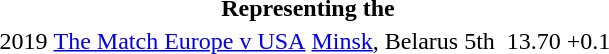<table>
<tr>
<th colspan=8>Representing the </th>
</tr>
<tr>
<td>2019</td>
<td><a href='#'>The Match Europe v USA</a></td>
<td><a href='#'>Minsk</a>, Belarus</td>
<td>5th</td>
<td></td>
<td>13.70</td>
<td>+0.1</td>
<td></td>
</tr>
</table>
